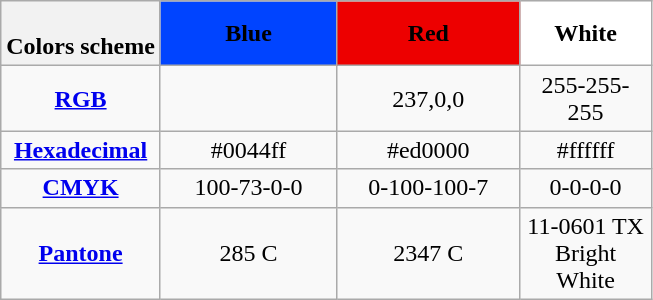<table class="wikitable" style="text-align:center;">
<tr>
<th><br>Colors scheme</th>
<th style="background-color:#0044ff;width:110px"><span>Blue</span></th>
<th style="background-color:#ed0000;width:115px"><span>Red</span></th>
<th style="background-color:#ffffff;width:80px">White</th>
</tr>
<tr>
<td><strong><a href='#'>RGB</a></strong></td>
<td></td>
<td>237,0,0</td>
<td>255-255-255</td>
</tr>
<tr>
<td><strong><a href='#'>Hexadecimal</a></strong></td>
<td>#0044ff</td>
<td>#ed0000</td>
<td>#ffffff</td>
</tr>
<tr>
<td><strong><a href='#'>CMYK</a></strong></td>
<td>100-73-0-0</td>
<td>0-100-100-7</td>
<td>0-0-0-0</td>
</tr>
<tr>
<td><strong><a href='#'>Pantone</a></strong></td>
<td>285 C</td>
<td>2347 C</td>
<td>11-0601 TX Bright White</td>
</tr>
</table>
